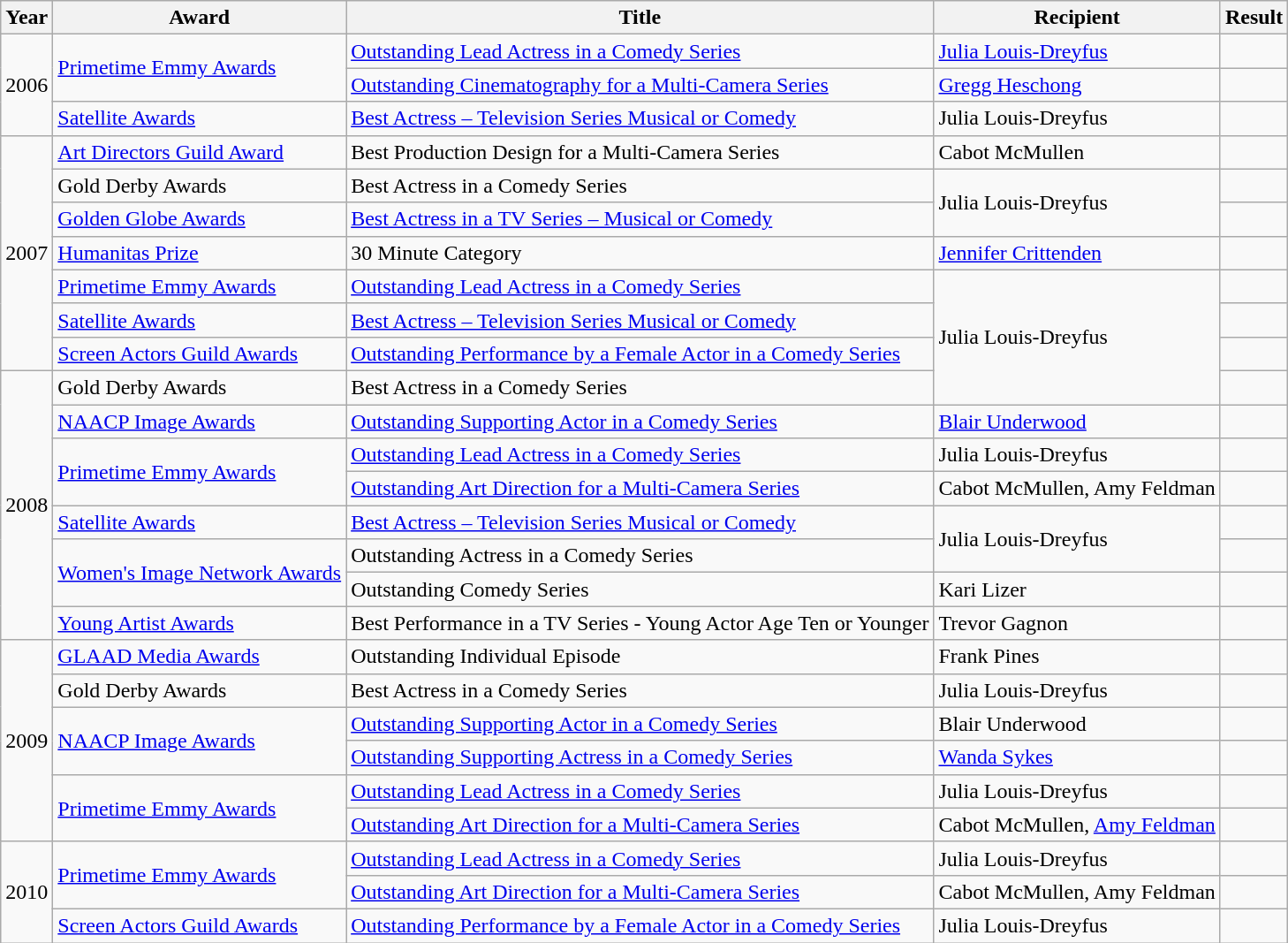<table class="wikitable">
<tr>
<th>Year</th>
<th>Award</th>
<th>Title</th>
<th>Recipient</th>
<th>Result</th>
</tr>
<tr>
<td rowspan=3>2006</td>
<td rowspan=2><a href='#'>Primetime Emmy Awards</a></td>
<td><a href='#'>Outstanding Lead Actress in a Comedy Series</a></td>
<td><a href='#'>Julia Louis-Dreyfus</a></td>
<td></td>
</tr>
<tr>
<td><a href='#'>Outstanding Cinematography for a Multi-Camera Series</a></td>
<td><a href='#'>Gregg Heschong</a></td>
<td></td>
</tr>
<tr>
<td><a href='#'>Satellite Awards</a></td>
<td><a href='#'>Best Actress – Television Series Musical or Comedy</a></td>
<td>Julia Louis-Dreyfus</td>
<td></td>
</tr>
<tr>
<td rowspan=7>2007</td>
<td><a href='#'>Art Directors Guild Award</a></td>
<td>Best Production Design for a Multi-Camera Series</td>
<td>Cabot McMullen</td>
<td></td>
</tr>
<tr>
<td>Gold Derby Awards</td>
<td>Best Actress in a Comedy Series</td>
<td rowspan="2">Julia Louis-Dreyfus</td>
<td></td>
</tr>
<tr>
<td><a href='#'>Golden Globe Awards</a></td>
<td><a href='#'>Best Actress in a TV Series – Musical or Comedy</a></td>
<td></td>
</tr>
<tr>
<td><a href='#'>Humanitas Prize</a></td>
<td>30 Minute Category</td>
<td><a href='#'>Jennifer Crittenden</a></td>
<td></td>
</tr>
<tr>
<td><a href='#'>Primetime Emmy Awards</a></td>
<td><a href='#'>Outstanding Lead Actress in a Comedy Series</a></td>
<td rowspan="4">Julia Louis-Dreyfus</td>
<td></td>
</tr>
<tr>
<td><a href='#'>Satellite Awards</a></td>
<td><a href='#'>Best Actress – Television Series Musical or Comedy</a></td>
<td></td>
</tr>
<tr>
<td><a href='#'>Screen Actors Guild Awards</a></td>
<td><a href='#'>Outstanding Performance by a Female Actor in a Comedy Series</a></td>
<td></td>
</tr>
<tr>
<td rowspan=8>2008</td>
<td>Gold Derby Awards</td>
<td>Best Actress in a Comedy Series</td>
<td></td>
</tr>
<tr>
<td><a href='#'>NAACP Image Awards</a></td>
<td><a href='#'>Outstanding Supporting Actor in a Comedy Series</a></td>
<td><a href='#'>Blair Underwood</a></td>
<td></td>
</tr>
<tr>
<td rowspan=2><a href='#'>Primetime Emmy Awards</a></td>
<td><a href='#'>Outstanding Lead Actress in a Comedy Series</a></td>
<td>Julia Louis-Dreyfus</td>
<td></td>
</tr>
<tr>
<td><a href='#'>Outstanding Art Direction for a Multi-Camera Series</a></td>
<td>Cabot McMullen, Amy Feldman</td>
<td></td>
</tr>
<tr>
<td><a href='#'>Satellite Awards</a></td>
<td><a href='#'>Best Actress – Television Series Musical or Comedy</a></td>
<td rowspan="2">Julia Louis-Dreyfus</td>
<td></td>
</tr>
<tr>
<td rowspan=2><a href='#'>Women's Image Network Awards</a></td>
<td>Outstanding Actress in a Comedy Series</td>
<td></td>
</tr>
<tr>
<td>Outstanding Comedy Series</td>
<td>Kari Lizer</td>
<td></td>
</tr>
<tr>
<td><a href='#'>Young Artist Awards</a></td>
<td>Best Performance in a TV Series - Young Actor Age Ten or Younger</td>
<td>Trevor Gagnon</td>
<td></td>
</tr>
<tr>
<td rowspan=6>2009</td>
<td><a href='#'>GLAAD Media Awards</a></td>
<td>Outstanding Individual Episode</td>
<td>Frank Pines</td>
<td></td>
</tr>
<tr>
<td>Gold Derby Awards</td>
<td>Best Actress in a Comedy Series</td>
<td>Julia Louis-Dreyfus</td>
<td></td>
</tr>
<tr>
<td rowspan=2><a href='#'>NAACP Image Awards</a></td>
<td><a href='#'>Outstanding Supporting Actor in a Comedy Series</a></td>
<td>Blair Underwood</td>
<td></td>
</tr>
<tr>
<td><a href='#'>Outstanding Supporting Actress in a Comedy Series</a></td>
<td><a href='#'>Wanda Sykes</a></td>
<td></td>
</tr>
<tr>
<td rowspan=2><a href='#'>Primetime Emmy Awards</a></td>
<td><a href='#'>Outstanding Lead Actress in a Comedy Series</a></td>
<td>Julia Louis-Dreyfus</td>
<td></td>
</tr>
<tr>
<td><a href='#'>Outstanding Art Direction for a Multi-Camera Series</a></td>
<td>Cabot McMullen, <a href='#'>Amy Feldman</a></td>
<td></td>
</tr>
<tr>
<td rowspan=3>2010</td>
<td rowspan=2><a href='#'>Primetime Emmy Awards</a></td>
<td><a href='#'>Outstanding Lead Actress in a Comedy Series</a></td>
<td>Julia Louis-Dreyfus</td>
<td></td>
</tr>
<tr>
<td><a href='#'>Outstanding Art Direction for a Multi-Camera Series</a></td>
<td>Cabot McMullen, Amy Feldman</td>
<td></td>
</tr>
<tr>
<td><a href='#'>Screen Actors Guild Awards</a></td>
<td><a href='#'>Outstanding Performance by a Female Actor in a Comedy Series</a></td>
<td>Julia Louis-Dreyfus</td>
<td></td>
</tr>
</table>
